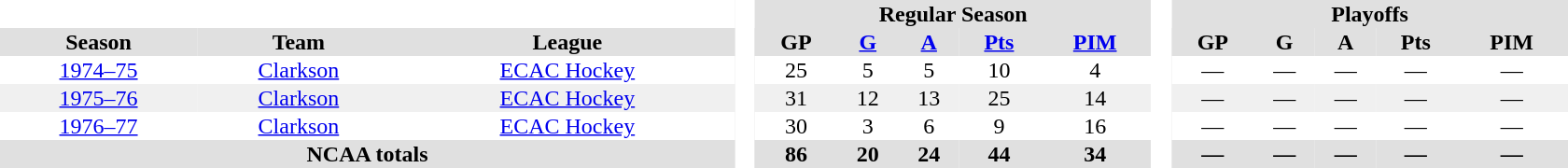<table border="0" cellpadding="1" cellspacing="0" style="text-align:center; width:70em">
<tr bgcolor="#e0e0e0">
<th colspan="3"  bgcolor="#ffffff"> </th>
<th rowspan="99" bgcolor="#ffffff"> </th>
<th colspan="5">Regular Season</th>
<th rowspan="99" bgcolor="#ffffff"> </th>
<th colspan="5">Playoffs</th>
</tr>
<tr bgcolor="#e0e0e0">
<th>Season</th>
<th>Team</th>
<th>League</th>
<th>GP</th>
<th><a href='#'>G</a></th>
<th><a href='#'>A</a></th>
<th><a href='#'>Pts</a></th>
<th><a href='#'>PIM</a></th>
<th>GP</th>
<th>G</th>
<th>A</th>
<th>Pts</th>
<th>PIM</th>
</tr>
<tr>
<td><a href='#'>1974–75</a></td>
<td><a href='#'>Clarkson</a></td>
<td><a href='#'>ECAC Hockey</a></td>
<td>25</td>
<td>5</td>
<td>5</td>
<td>10</td>
<td>4</td>
<td>—</td>
<td>—</td>
<td>—</td>
<td>—</td>
<td>—</td>
</tr>
<tr bgcolor="f0f0f0">
<td><a href='#'>1975–76</a></td>
<td><a href='#'>Clarkson</a></td>
<td><a href='#'>ECAC Hockey</a></td>
<td>31</td>
<td>12</td>
<td>13</td>
<td>25</td>
<td>14</td>
<td>—</td>
<td>—</td>
<td>—</td>
<td>—</td>
<td>—</td>
</tr>
<tr>
<td><a href='#'>1976–77</a></td>
<td><a href='#'>Clarkson</a></td>
<td><a href='#'>ECAC Hockey</a></td>
<td>30</td>
<td>3</td>
<td>6</td>
<td>9</td>
<td>16</td>
<td>—</td>
<td>—</td>
<td>—</td>
<td>—</td>
<td>—</td>
</tr>
<tr bgcolor="#e0e0e0">
<th colspan="3">NCAA totals</th>
<th>86</th>
<th>20</th>
<th>24</th>
<th>44</th>
<th>34</th>
<th>—</th>
<th>—</th>
<th>—</th>
<th>—</th>
<th>—</th>
</tr>
</table>
